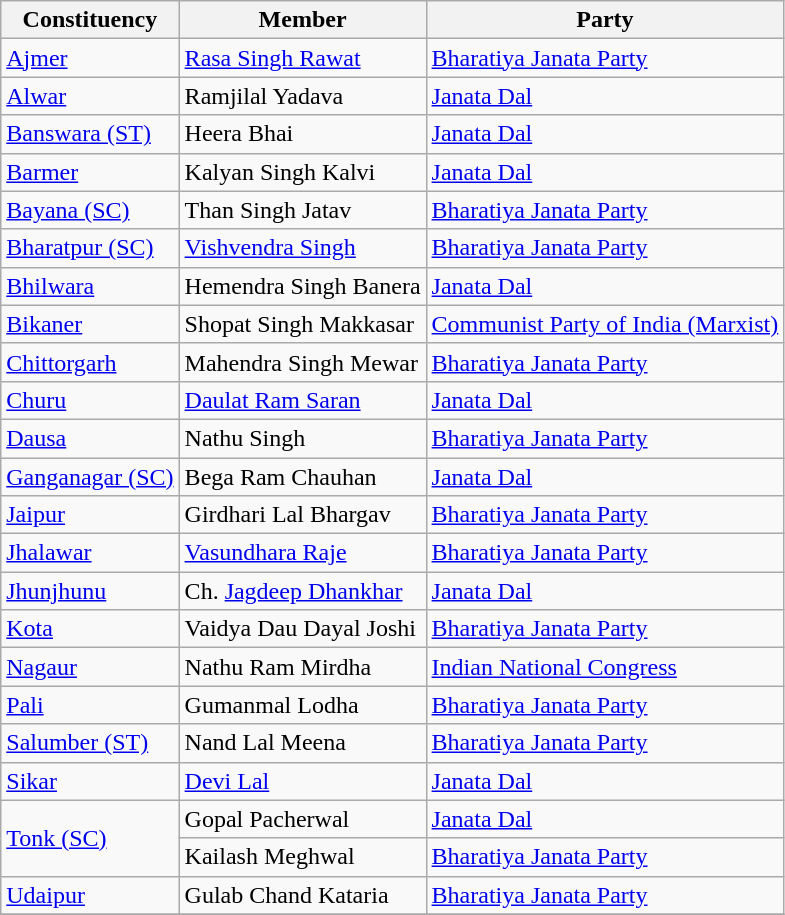<table class="wikitable sortable">
<tr>
<th>Constituency</th>
<th>Member</th>
<th>Party</th>
</tr>
<tr>
<td><a href='#'>Ajmer</a></td>
<td><a href='#'>Rasa Singh Rawat</a></td>
<td><a href='#'>Bharatiya Janata Party</a></td>
</tr>
<tr>
<td><a href='#'>Alwar</a></td>
<td>Ramjilal Yadava</td>
<td><a href='#'>Janata Dal</a></td>
</tr>
<tr>
<td><a href='#'>Banswara (ST)</a></td>
<td>Heera Bhai</td>
<td><a href='#'>Janata Dal</a></td>
</tr>
<tr>
<td><a href='#'>Barmer</a></td>
<td>Kalyan Singh Kalvi</td>
<td><a href='#'>Janata Dal</a></td>
</tr>
<tr>
<td><a href='#'>Bayana (SC)</a></td>
<td>Than Singh Jatav</td>
<td><a href='#'>Bharatiya Janata Party</a></td>
</tr>
<tr>
<td><a href='#'>Bharatpur (SC)</a></td>
<td><a href='#'>Vishvendra Singh</a></td>
<td><a href='#'>Bharatiya Janata Party</a></td>
</tr>
<tr>
<td><a href='#'>Bhilwara</a></td>
<td>Hemendra Singh Banera</td>
<td><a href='#'>Janata Dal</a></td>
</tr>
<tr>
<td><a href='#'>Bikaner</a></td>
<td>Shopat Singh Makkasar</td>
<td><a href='#'>Communist Party of India (Marxist)</a></td>
</tr>
<tr>
<td><a href='#'>Chittorgarh</a></td>
<td>Mahendra Singh Mewar</td>
<td><a href='#'>Bharatiya Janata Party</a></td>
</tr>
<tr>
<td><a href='#'>Churu</a></td>
<td><a href='#'>Daulat Ram Saran</a></td>
<td><a href='#'>Janata Dal</a></td>
</tr>
<tr>
<td><a href='#'>Dausa</a></td>
<td>Nathu Singh</td>
<td><a href='#'>Bharatiya Janata Party</a></td>
</tr>
<tr>
<td><a href='#'>Ganganagar (SC)</a></td>
<td>Bega Ram Chauhan</td>
<td><a href='#'>Janata Dal</a></td>
</tr>
<tr>
<td><a href='#'>Jaipur</a></td>
<td>Girdhari Lal Bhargav</td>
<td><a href='#'>Bharatiya Janata Party</a></td>
</tr>
<tr>
<td><a href='#'>Jhalawar</a></td>
<td><a href='#'>Vasundhara Raje</a></td>
<td><a href='#'>Bharatiya Janata Party</a></td>
</tr>
<tr>
<td><a href='#'>Jhunjhunu</a></td>
<td>Ch. <a href='#'>Jagdeep Dhankhar</a></td>
<td><a href='#'>Janata Dal</a></td>
</tr>
<tr>
<td><a href='#'>Kota</a></td>
<td>Vaidya Dau Dayal Joshi</td>
<td><a href='#'>Bharatiya Janata Party</a></td>
</tr>
<tr>
<td><a href='#'>Nagaur</a></td>
<td>Nathu Ram Mirdha</td>
<td><a href='#'>Indian National Congress</a></td>
</tr>
<tr>
<td><a href='#'>Pali</a></td>
<td>Gumanmal Lodha</td>
<td><a href='#'>Bharatiya Janata Party</a></td>
</tr>
<tr>
<td><a href='#'>Salumber (ST)</a></td>
<td>Nand Lal Meena</td>
<td><a href='#'>Bharatiya Janata Party</a></td>
</tr>
<tr>
<td><a href='#'>Sikar</a></td>
<td><a href='#'>Devi Lal</a></td>
<td><a href='#'>Janata Dal</a></td>
</tr>
<tr>
<td rowspan=2><a href='#'>Tonk (SC)</a></td>
<td>Gopal Pacherwal</td>
<td><a href='#'>Janata Dal</a></td>
</tr>
<tr>
<td>Kailash Meghwal</td>
<td><a href='#'>Bharatiya Janata Party</a></td>
</tr>
<tr>
<td><a href='#'>Udaipur</a></td>
<td>Gulab Chand Kataria</td>
<td><a href='#'>Bharatiya Janata Party</a></td>
</tr>
<tr>
</tr>
</table>
